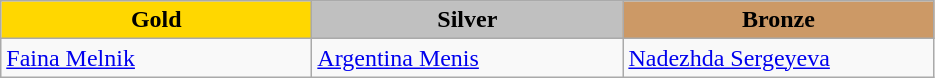<table class="wikitable" style="text-align:left">
<tr align="center">
<td width=200 bgcolor=gold><strong>Gold</strong></td>
<td width=200 bgcolor=silver><strong>Silver</strong></td>
<td width=200 bgcolor=CC9966><strong>Bronze</strong></td>
</tr>
<tr>
<td><a href='#'>Faina Melnik</a><br><em></em></td>
<td><a href='#'>Argentina Menis</a><br><em></em></td>
<td><a href='#'>Nadezhda Sergeyeva</a><br><em></em></td>
</tr>
</table>
